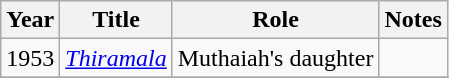<table class="wikitable sortable">
<tr>
<th>Year</th>
<th>Title</th>
<th>Role</th>
<th class="unsortable">Notes</th>
</tr>
<tr>
<td>1953</td>
<td><em><a href='#'>Thiramala</a></em></td>
<td>Muthaiah's daughter</td>
<td></td>
</tr>
<tr>
</tr>
</table>
